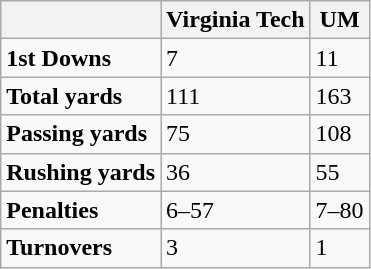<table class="wikitable">
<tr>
<th></th>
<th>Virginia Tech</th>
<th>UM</th>
</tr>
<tr>
<td><strong>1st Downs</strong></td>
<td>7</td>
<td>11</td>
</tr>
<tr>
<td><strong>Total yards</strong></td>
<td>111</td>
<td>163</td>
</tr>
<tr>
<td><strong>Passing yards</strong></td>
<td>75</td>
<td>108</td>
</tr>
<tr>
<td><strong>Rushing yards</strong></td>
<td>36</td>
<td>55</td>
</tr>
<tr>
<td><strong>Penalties</strong></td>
<td>6–57</td>
<td>7–80</td>
</tr>
<tr>
<td><strong>Turnovers</strong></td>
<td>3</td>
<td>1</td>
</tr>
</table>
